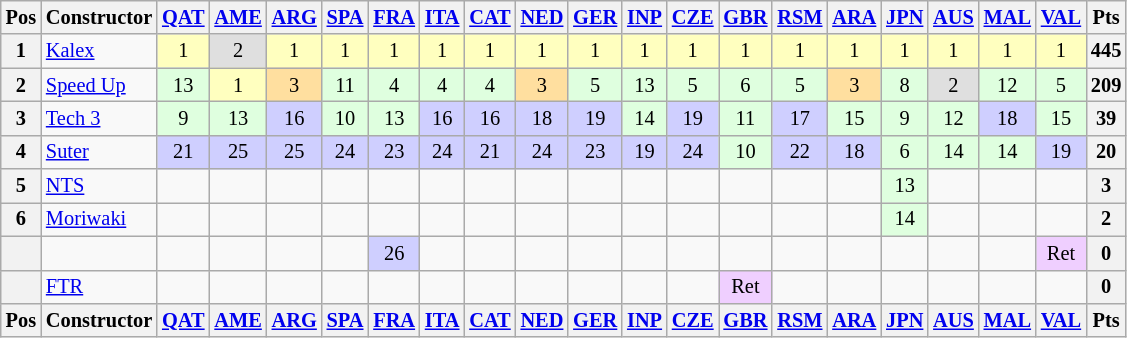<table class="wikitable" style="font-size: 85%; text-align:center">
<tr valign="top">
<th valign="middle">Pos</th>
<th valign="middle">Constructor</th>
<th><a href='#'>QAT</a><br></th>
<th><a href='#'>AME</a><br></th>
<th><a href='#'>ARG</a><br></th>
<th><a href='#'>SPA</a><br></th>
<th><a href='#'>FRA</a><br></th>
<th><a href='#'>ITA</a><br></th>
<th><a href='#'>CAT</a><br></th>
<th><a href='#'>NED</a><br></th>
<th><a href='#'>GER</a><br></th>
<th><a href='#'>INP</a><br></th>
<th><a href='#'>CZE</a><br></th>
<th><a href='#'>GBR</a><br></th>
<th><a href='#'>RSM</a><br></th>
<th><a href='#'>ARA</a><br></th>
<th><a href='#'>JPN</a><br></th>
<th><a href='#'>AUS</a><br></th>
<th><a href='#'>MAL</a><br></th>
<th><a href='#'>VAL</a><br></th>
<th valign="middle">Pts</th>
</tr>
<tr>
<th>1</th>
<td align="left"> <a href='#'>Kalex</a></td>
<td style="background:#ffffbf;">1</td>
<td style="background:#DFDFDF;">2</td>
<td style="background:#ffffbf;">1</td>
<td style="background:#ffffbf;">1</td>
<td style="background:#ffffbf;">1</td>
<td style="background:#ffffbf;">1</td>
<td style="background:#ffffbf;">1</td>
<td style="background:#ffffbf;">1</td>
<td style="background:#ffffbf;">1</td>
<td style="background:#ffffbf;">1</td>
<td style="background:#ffffbf;">1</td>
<td style="background:#ffffbf;">1</td>
<td style="background:#ffffbf;">1</td>
<td style="background:#ffffbf;">1</td>
<td style="background:#ffffbf;">1</td>
<td style="background:#ffffbf;">1</td>
<td style="background:#ffffbf;">1</td>
<td style="background:#ffffbf;">1</td>
<th>445</th>
</tr>
<tr>
<th>2</th>
<td align="left"> <a href='#'>Speed Up</a></td>
<td style="background:#dfffdf;">13</td>
<td style="background:#ffffbf;">1</td>
<td style="background:#ffdf9f;">3</td>
<td style="background:#dfffdf;">11</td>
<td style="background:#dfffdf;">4</td>
<td style="background:#dfffdf;">4</td>
<td style="background:#dfffdf;">4</td>
<td style="background:#ffdf9f;">3</td>
<td style="background:#dfffdf;">5</td>
<td style="background:#dfffdf;">13</td>
<td style="background:#dfffdf;">5</td>
<td style="background:#dfffdf;">6</td>
<td style="background:#dfffdf;">5</td>
<td style="background:#ffdf9f;">3</td>
<td style="background:#dfffdf;">8</td>
<td style="background:#DFDFDF;">2</td>
<td style="background:#dfffdf;">12</td>
<td style="background:#dfffdf;">5</td>
<th>209</th>
</tr>
<tr>
<th>3</th>
<td align="left"> <a href='#'>Tech 3</a></td>
<td style="background:#dfffdf;">9</td>
<td style="background:#dfffdf;">13</td>
<td style="background:#cfcfff;">16</td>
<td style="background:#dfffdf;">10</td>
<td style="background:#dfffdf;">13</td>
<td style="background:#cfcfff;">16</td>
<td style="background:#cfcfff;">16</td>
<td style="background:#cfcfff;">18</td>
<td style="background:#cfcfff;">19</td>
<td style="background:#dfffdf;">14</td>
<td style="background:#cfcfff;">19</td>
<td style="background:#dfffdf;">11</td>
<td style="background:#cfcfff;">17</td>
<td style="background:#dfffdf;">15</td>
<td style="background:#dfffdf;">9</td>
<td style="background:#dfffdf;">12</td>
<td style="background:#cfcfff;">18</td>
<td style="background:#dfffdf;">15</td>
<th>39</th>
</tr>
<tr>
<th>4</th>
<td align="left"> <a href='#'>Suter</a></td>
<td style="background:#cfcfff;">21</td>
<td style="background:#cfcfff;">25</td>
<td style="background:#cfcfff;">25</td>
<td style="background:#cfcfff;">24</td>
<td style="background:#cfcfff;">23</td>
<td style="background:#cfcfff;">24</td>
<td style="background:#cfcfff;">21</td>
<td style="background:#cfcfff;">24</td>
<td style="background:#cfcfff;">23</td>
<td style="background:#cfcfff;">19</td>
<td style="background:#cfcfff;">24</td>
<td style="background:#dfffdf;">10</td>
<td style="background:#cfcfff;">22</td>
<td style="background:#cfcfff;">18</td>
<td style="background:#dfffdf;">6</td>
<td style="background:#dfffdf;">14</td>
<td style="background:#dfffdf;">14</td>
<td style="background:#cfcfff;">19</td>
<th>20</th>
</tr>
<tr>
<th>5</th>
<td align="left"> <a href='#'>NTS</a></td>
<td></td>
<td></td>
<td></td>
<td></td>
<td></td>
<td></td>
<td></td>
<td></td>
<td></td>
<td></td>
<td></td>
<td></td>
<td></td>
<td></td>
<td style="background:#dfffdf;">13</td>
<td></td>
<td></td>
<td></td>
<th>3</th>
</tr>
<tr>
<th>6</th>
<td align="left"> <a href='#'>Moriwaki</a></td>
<td></td>
<td></td>
<td></td>
<td></td>
<td></td>
<td></td>
<td></td>
<td></td>
<td></td>
<td></td>
<td></td>
<td></td>
<td></td>
<td></td>
<td style="background:#dfffdf;">14</td>
<td></td>
<td></td>
<td></td>
<th>2</th>
</tr>
<tr>
<th></th>
<td align="left"></td>
<td></td>
<td></td>
<td></td>
<td></td>
<td style="background:#cfcfff;">26</td>
<td></td>
<td></td>
<td></td>
<td></td>
<td></td>
<td></td>
<td></td>
<td></td>
<td></td>
<td></td>
<td></td>
<td></td>
<td style="background:#efcfff;">Ret</td>
<th>0</th>
</tr>
<tr>
<th></th>
<td align="left"> <a href='#'>FTR</a></td>
<td></td>
<td></td>
<td></td>
<td></td>
<td></td>
<td></td>
<td></td>
<td></td>
<td></td>
<td></td>
<td></td>
<td style="background:#efcfff;">Ret</td>
<td></td>
<td></td>
<td></td>
<td></td>
<td></td>
<td></td>
<th>0</th>
</tr>
<tr valign="top">
<th valign="middle">Pos</th>
<th valign="middle">Constructor</th>
<th><a href='#'>QAT</a><br></th>
<th><a href='#'>AME</a><br></th>
<th><a href='#'>ARG</a><br></th>
<th><a href='#'>SPA</a><br></th>
<th><a href='#'>FRA</a><br></th>
<th><a href='#'>ITA</a><br></th>
<th><a href='#'>CAT</a><br></th>
<th><a href='#'>NED</a><br></th>
<th><a href='#'>GER</a><br></th>
<th><a href='#'>INP</a><br></th>
<th><a href='#'>CZE</a><br></th>
<th><a href='#'>GBR</a><br></th>
<th><a href='#'>RSM</a><br></th>
<th><a href='#'>ARA</a><br></th>
<th><a href='#'>JPN</a><br></th>
<th><a href='#'>AUS</a><br></th>
<th><a href='#'>MAL</a><br></th>
<th><a href='#'>VAL</a><br></th>
<th valign="middle">Pts</th>
</tr>
</table>
